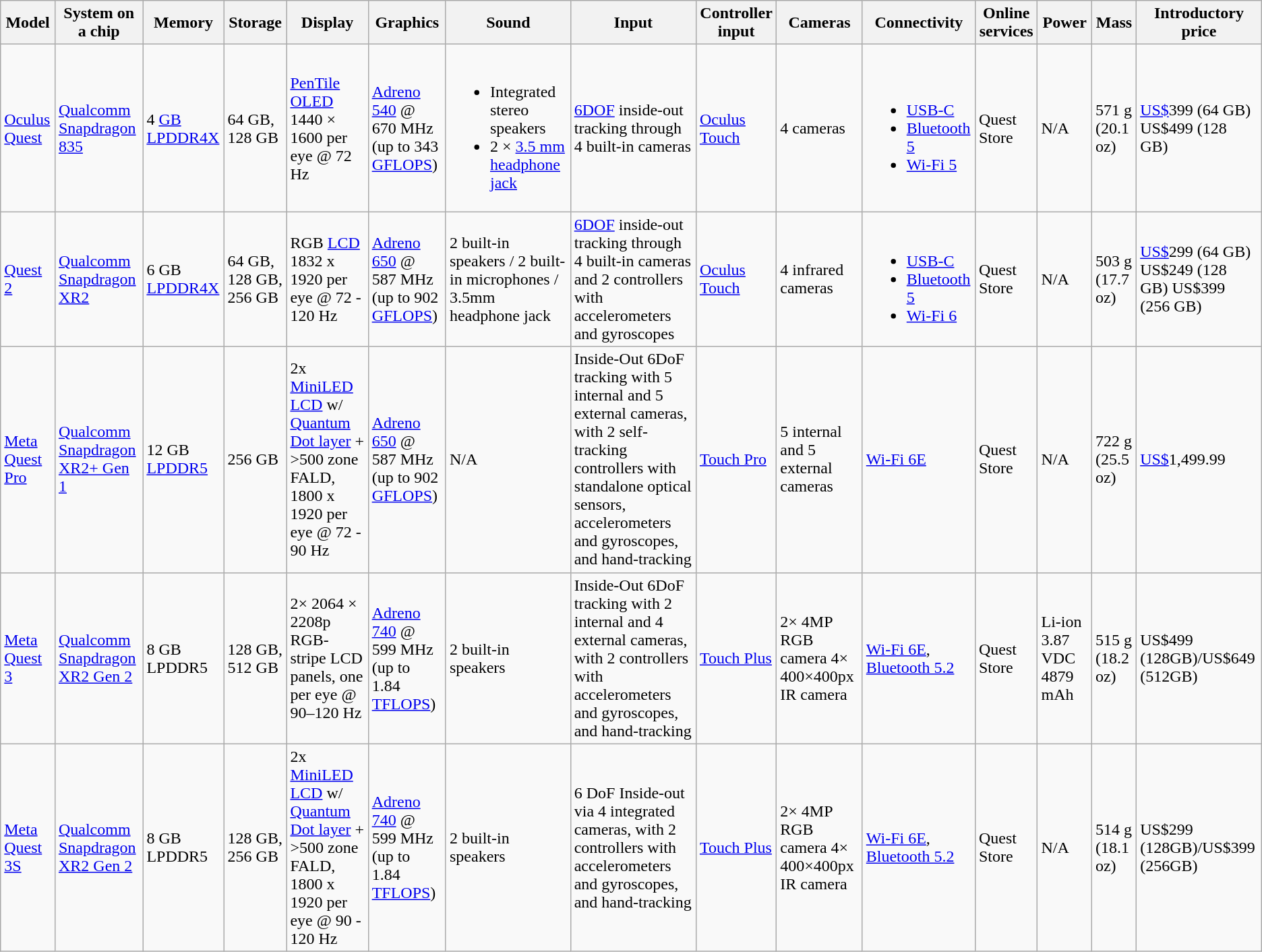<table class="wikitable sortable">
<tr>
<th>Model</th>
<th>System on a chip</th>
<th>Memory</th>
<th>Storage</th>
<th>Display</th>
<th>Graphics</th>
<th>Sound</th>
<th>Input</th>
<th>Controller input</th>
<th>Cameras</th>
<th>Connectivity</th>
<th><strong>Online services</strong></th>
<th>Power</th>
<th>Mass</th>
<th>Introductory price</th>
</tr>
<tr>
<td><a href='#'>Oculus Quest</a></td>
<td><a href='#'>Qualcomm</a> <a href='#'>Snapdragon 835</a></td>
<td>4 <a href='#'>GB</a> <a href='#'>LPDDR4X</a></td>
<td>64 GB, 128 GB</td>
<td><a href='#'>PenTile</a> <a href='#'>OLED</a> 1440 × 1600 per eye @ 72 Hz</td>
<td><a href='#'>Adreno 540</a> @ 670 MHz (up to 343 <a href='#'>GFLOPS</a>)</td>
<td><br><ul><li>Integrated stereo speakers</li><li>2 × <a href='#'>3.5 mm headphone jack</a></li></ul></td>
<td><a href='#'>6DOF</a> inside-out tracking through 4 built-in cameras</td>
<td><a href='#'>Oculus Touch</a></td>
<td>4 cameras</td>
<td><br><ul><li><a href='#'>USB-C</a></li><li><a href='#'>Bluetooth 5</a></li><li><a href='#'>Wi-Fi 5</a></li></ul></td>
<td>Quest Store</td>
<td>N/A</td>
<td>571 g (20.1 oz)</td>
<td><a href='#'>US$</a>399 (64 GB)<br>US$499 (128 GB)</td>
</tr>
<tr>
<td><a href='#'>Quest 2</a></td>
<td><a href='#'>Qualcomm</a> <a href='#'>Snapdragon XR2</a></td>
<td>6 GB <a href='#'>LPDDR4X</a></td>
<td>64 GB, 128 GB, 256 GB</td>
<td>RGB <a href='#'>LCD</a> 1832 x 1920 per eye @ 72 - 120 Hz</td>
<td><a href='#'>Adreno 650</a> @ 587 MHz (up to 902 <a href='#'>GFLOPS</a>)</td>
<td>2 built-in speakers / 2 built-in microphones / 3.5mm headphone jack</td>
<td><a href='#'>6DOF</a> inside-out tracking through 4 built-in cameras and 2 controllers with accelerometers and gyroscopes</td>
<td><a href='#'>Oculus Touch</a></td>
<td>4 infrared cameras</td>
<td><br><ul><li><a href='#'>USB-C</a></li><li><a href='#'>Bluetooth 5</a></li><li><a href='#'>Wi-Fi 6</a></li></ul></td>
<td>Quest Store</td>
<td>N/A</td>
<td>503 g (17.7 oz)</td>
<td><a href='#'>US$</a>299 (64 GB)<br>US$249 (128 GB)
US$399 (256 GB)</td>
</tr>
<tr>
<td><a href='#'>Meta Quest Pro</a></td>
<td><a href='#'>Qualcomm</a> <a href='#'>Snapdragon XR2+ Gen 1</a></td>
<td>12 GB <a href='#'>LPDDR5</a></td>
<td>256 GB</td>
<td>2x <a href='#'>MiniLED</a> <a href='#'>LCD</a> w/ <a href='#'>Quantum Dot layer</a> + >500 zone FALD, 1800 x 1920 per eye @ 72 - 90 Hz</td>
<td><a href='#'>Adreno 650</a> @ 587 MHz (up to 902 <a href='#'>GFLOPS</a>)</td>
<td>N/A</td>
<td>Inside-Out 6DoF tracking with 5 internal and 5 external cameras, with 2 self-tracking controllers with standalone optical sensors, accelerometers and gyroscopes, and hand-tracking</td>
<td><a href='#'>Touch Pro</a></td>
<td>5 internal and 5 external cameras</td>
<td><a href='#'>Wi-Fi 6E</a></td>
<td>Quest Store</td>
<td>N/A</td>
<td>722 g (25.5 oz)</td>
<td><a href='#'>US$</a>1,499.99</td>
</tr>
<tr>
<td><a href='#'>Meta Quest 3</a></td>
<td><a href='#'>Qualcomm</a> <a href='#'>Snapdragon XR2 Gen 2</a></td>
<td>8 GB LPDDR5</td>
<td>128 GB, 512 GB</td>
<td>2× 2064 × 2208p RGB-stripe LCD panels, one per eye @ 90–120 Hz</td>
<td><a href='#'>Adreno 740</a> @ 599 MHz (up to 1.84 <a href='#'>TFLOPS</a>)</td>
<td>2 built-in speakers</td>
<td>Inside-Out 6DoF tracking with 2 internal and 4 external cameras, with 2 controllers with accelerometers and gyroscopes, and hand-tracking</td>
<td><a href='#'>Touch Plus</a></td>
<td>2× 4MP RGB camera 4× 400×400px IR camera</td>
<td><a href='#'>Wi-Fi 6E</a>, <a href='#'>Bluetooth 5.2</a></td>
<td>Quest Store</td>
<td>Li-ion 3.87 VDC 4879 mAh</td>
<td>515 g (18.2 oz)</td>
<td>US$499 (128GB)/US$649 (512GB)</td>
</tr>
<tr>
<td><a href='#'>Meta Quest 3S</a></td>
<td><a href='#'>Qualcomm</a> <a href='#'>Snapdragon XR2 Gen 2</a></td>
<td>8 GB LPDDR5</td>
<td>128 GB, 256 GB</td>
<td>2x <a href='#'>MiniLED</a> <a href='#'>LCD</a> w/ <a href='#'>Quantum Dot layer</a> + >500 zone FALD, 1800 x 1920 per eye @ 90 - 120 Hz</td>
<td><a href='#'>Adreno 740</a> @ 599 MHz (up to 1.84 <a href='#'>TFLOPS</a>)</td>
<td>2 built-in speakers</td>
<td>6 DoF Inside-out via 4 integrated cameras, with 2 controllers with accelerometers and gyroscopes, and hand-tracking</td>
<td><a href='#'>Touch Plus</a></td>
<td>2× 4MP RGB camera 4× 400×400px IR camera</td>
<td><a href='#'>Wi-Fi 6E</a>, <a href='#'>Bluetooth 5.2</a></td>
<td>Quest Store</td>
<td>N/A</td>
<td>514 g (18.1 oz)</td>
<td>US$299 (128GB)/US$399 (256GB)</td>
</tr>
</table>
